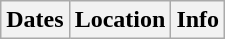<table class="wikitable">
<tr>
<th>Dates</th>
<th>Location</th>
<th>Info<br>

















































</th>
</tr>
</table>
